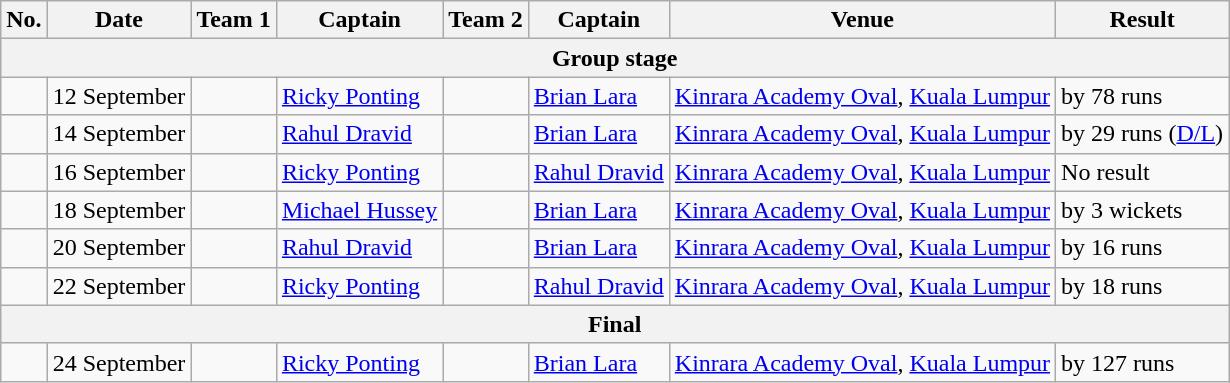<table class="wikitable">
<tr>
<th>No.</th>
<th>Date</th>
<th>Team 1</th>
<th>Captain</th>
<th>Team 2</th>
<th>Captain</th>
<th>Venue</th>
<th>Result</th>
</tr>
<tr>
<th colspan="8">Group stage</th>
</tr>
<tr>
<td></td>
<td>12 September</td>
<td></td>
<td><a href='#'>Ricky Ponting</a></td>
<td></td>
<td><a href='#'>Brian Lara</a></td>
<td><a href='#'>Kinrara Academy Oval</a>, <a href='#'>Kuala Lumpur</a></td>
<td> by 78 runs</td>
</tr>
<tr>
<td></td>
<td>14 September</td>
<td></td>
<td><a href='#'>Rahul Dravid</a></td>
<td></td>
<td><a href='#'>Brian Lara</a></td>
<td><a href='#'>Kinrara Academy Oval</a>, <a href='#'>Kuala Lumpur</a></td>
<td> by 29 runs (<a href='#'>D/L</a>)</td>
</tr>
<tr>
<td></td>
<td>16 September</td>
<td></td>
<td><a href='#'>Ricky Ponting</a></td>
<td></td>
<td><a href='#'>Rahul Dravid</a></td>
<td><a href='#'>Kinrara Academy Oval</a>, <a href='#'>Kuala Lumpur</a></td>
<td>No result</td>
</tr>
<tr>
<td></td>
<td>18 September</td>
<td></td>
<td><a href='#'>Michael Hussey</a></td>
<td></td>
<td><a href='#'>Brian Lara</a></td>
<td><a href='#'>Kinrara Academy Oval</a>, <a href='#'>Kuala Lumpur</a></td>
<td> by 3 wickets</td>
</tr>
<tr>
<td></td>
<td>20 September</td>
<td></td>
<td><a href='#'>Rahul Dravid</a></td>
<td></td>
<td><a href='#'>Brian Lara</a></td>
<td><a href='#'>Kinrara Academy Oval</a>, <a href='#'>Kuala Lumpur</a></td>
<td> by 16 runs</td>
</tr>
<tr>
<td></td>
<td>22 September</td>
<td></td>
<td><a href='#'>Ricky Ponting</a></td>
<td></td>
<td><a href='#'>Rahul Dravid</a></td>
<td><a href='#'>Kinrara Academy Oval</a>, <a href='#'>Kuala Lumpur</a></td>
<td> by 18 runs</td>
</tr>
<tr>
<th colspan="8">Final</th>
</tr>
<tr>
<td></td>
<td>24 September</td>
<td></td>
<td><a href='#'>Ricky Ponting</a></td>
<td></td>
<td><a href='#'>Brian Lara</a></td>
<td><a href='#'>Kinrara Academy Oval</a>, <a href='#'>Kuala Lumpur</a></td>
<td> by 127 runs</td>
</tr>
</table>
